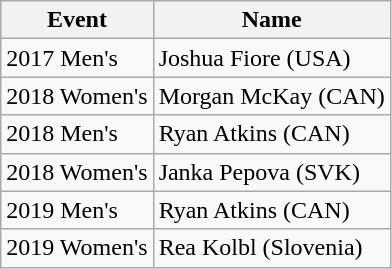<table class="wikitable">
<tr>
<th>Event</th>
<th>Name</th>
</tr>
<tr>
<td>2017 Men's</td>
<td>Joshua Fiore (USA)</td>
</tr>
<tr>
<td>2018 Women's</td>
<td>Morgan McKay (CAN)</td>
</tr>
<tr>
<td>2018 Men's</td>
<td>Ryan Atkins (CAN)</td>
</tr>
<tr>
<td>2018 Women's</td>
<td>Janka Pepova (SVK)</td>
</tr>
<tr>
<td>2019 Men's</td>
<td>Ryan Atkins (CAN)</td>
</tr>
<tr>
<td>2019 Women's</td>
<td>Rea Kolbl (Slovenia)</td>
</tr>
</table>
